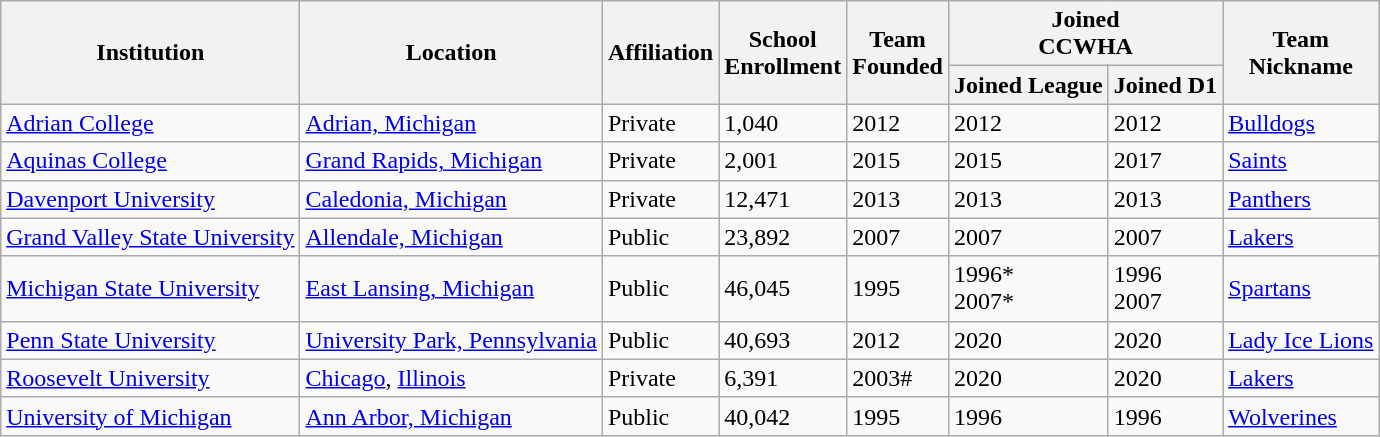<table class="wikitable">
<tr>
<th rowspan="2">Institution</th>
<th rowspan="2">Location</th>
<th rowspan="2">Affiliation</th>
<th rowspan="2">School<br>Enrollment</th>
<th rowspan="2">Team<br>Founded</th>
<th colspan="2">Joined<br>CCWHA</th>
<th rowspan="2">Team<br>Nickname</th>
</tr>
<tr>
<th>Joined League</th>
<th>Joined D1</th>
</tr>
<tr>
<td><a href='#'>Adrian College</a></td>
<td><a href='#'>Adrian, Michigan</a></td>
<td>Private</td>
<td>1,040</td>
<td>2012</td>
<td>2012</td>
<td>2012</td>
<td><a href='#'>Bulldogs</a></td>
</tr>
<tr>
<td><a href='#'>Aquinas College</a></td>
<td><a href='#'>Grand Rapids, Michigan</a></td>
<td>Private</td>
<td>2,001</td>
<td>2015</td>
<td>2015</td>
<td>2017</td>
<td><a href='#'>Saints</a></td>
</tr>
<tr>
<td><a href='#'>Davenport University</a></td>
<td><a href='#'>Caledonia, Michigan</a></td>
<td>Private</td>
<td>12,471</td>
<td>2013</td>
<td>2013</td>
<td>2013</td>
<td><a href='#'>Panthers</a></td>
</tr>
<tr>
<td><a href='#'>Grand Valley State University</a></td>
<td><a href='#'>Allendale, Michigan</a></td>
<td>Public</td>
<td>23,892</td>
<td>2007</td>
<td>2007</td>
<td>2007</td>
<td><a href='#'>Lakers</a></td>
</tr>
<tr>
<td><a href='#'>Michigan State University</a></td>
<td><a href='#'>East Lansing, Michigan</a></td>
<td>Public</td>
<td>46,045</td>
<td>1995</td>
<td>1996*<br>2007*</td>
<td>1996<br>2007</td>
<td><a href='#'>Spartans</a></td>
</tr>
<tr>
<td><a href='#'>Penn State University</a></td>
<td><a href='#'>University Park, Pennsylvania</a></td>
<td>Public</td>
<td>40,693</td>
<td>2012</td>
<td>2020</td>
<td>2020</td>
<td><a href='#'>Lady Ice Lions</a></td>
</tr>
<tr>
<td><a href='#'>Roosevelt University</a></td>
<td><a href='#'>Chicago</a>, <a href='#'>Illinois</a></td>
<td>Private</td>
<td>6,391</td>
<td>2003#</td>
<td>2020</td>
<td>2020</td>
<td><a href='#'>Lakers</a></td>
</tr>
<tr>
<td><a href='#'>University of Michigan</a></td>
<td><a href='#'>Ann Arbor, Michigan</a></td>
<td>Public</td>
<td>40,042</td>
<td>1995</td>
<td>1996</td>
<td>1996</td>
<td><a href='#'>Wolverines</a></td>
</tr>
</table>
